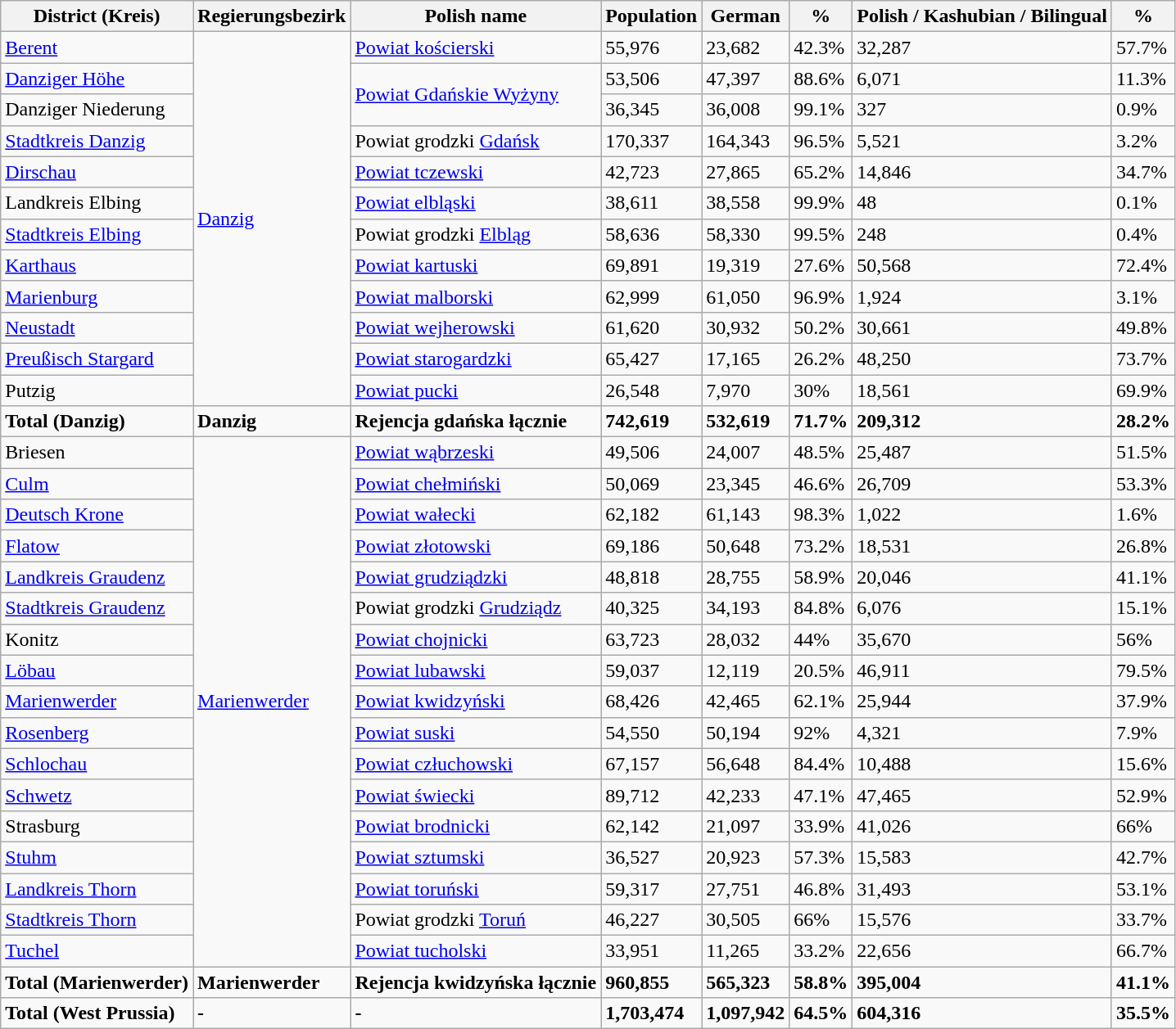<table class="wikitable sortable">
<tr>
<th>District (Kreis)</th>
<th>Regierungsbezirk</th>
<th>Polish name</th>
<th>Population</th>
<th>German</th>
<th>%</th>
<th>Polish / Kashubian / Bilingual</th>
<th>%</th>
</tr>
<tr>
<td><a href='#'>Berent</a></td>
<td rowspan="12"><a href='#'>Danzig</a></td>
<td><a href='#'>Powiat kościerski</a></td>
<td>55,976</td>
<td>23,682</td>
<td>42.3%</td>
<td>32,287</td>
<td>57.7%</td>
</tr>
<tr>
<td><a href='#'>Danziger Höhe</a></td>
<td rowspan="2"><a href='#'>Powiat Gdańskie Wyżyny</a></td>
<td>53,506</td>
<td>47,397</td>
<td>88.6%</td>
<td>6,071</td>
<td>11.3%</td>
</tr>
<tr>
<td>Danziger Niederung</td>
<td>36,345</td>
<td>36,008</td>
<td>99.1%</td>
<td>327</td>
<td>0.9%</td>
</tr>
<tr>
<td><a href='#'>Stadtkreis Danzig</a></td>
<td>Powiat grodzki <a href='#'>Gdańsk</a></td>
<td>170,337</td>
<td>164,343</td>
<td>96.5%</td>
<td>5,521</td>
<td>3.2%</td>
</tr>
<tr>
<td><a href='#'>Dirschau</a></td>
<td><a href='#'>Powiat tczewski</a></td>
<td>42,723</td>
<td>27,865</td>
<td>65.2%</td>
<td>14,846</td>
<td>34.7%</td>
</tr>
<tr>
<td>Landkreis Elbing</td>
<td><a href='#'>Powiat elbląski</a></td>
<td>38,611</td>
<td>38,558</td>
<td>99.9%</td>
<td>48</td>
<td>0.1%</td>
</tr>
<tr>
<td><a href='#'>Stadtkreis Elbing</a></td>
<td>Powiat grodzki <a href='#'>Elbląg</a></td>
<td>58,636</td>
<td>58,330</td>
<td>99.5%</td>
<td>248</td>
<td>0.4%</td>
</tr>
<tr>
<td><a href='#'>Karthaus</a></td>
<td><a href='#'>Powiat kartuski</a></td>
<td>69,891</td>
<td>19,319</td>
<td>27.6%</td>
<td>50,568</td>
<td>72.4%</td>
</tr>
<tr>
<td><a href='#'>Marienburg</a></td>
<td><a href='#'>Powiat malborski</a></td>
<td>62,999</td>
<td>61,050</td>
<td>96.9%</td>
<td>1,924</td>
<td>3.1%</td>
</tr>
<tr>
<td><a href='#'>Neustadt</a></td>
<td><a href='#'>Powiat wejherowski</a></td>
<td>61,620</td>
<td>30,932</td>
<td>50.2%</td>
<td>30,661</td>
<td>49.8%</td>
</tr>
<tr>
<td><a href='#'>Preußisch Stargard</a></td>
<td><a href='#'>Powiat starogardzki</a></td>
<td>65,427</td>
<td>17,165</td>
<td>26.2%</td>
<td>48,250</td>
<td>73.7%</td>
</tr>
<tr>
<td>Putzig</td>
<td><a href='#'>Powiat pucki</a></td>
<td>26,548</td>
<td>7,970</td>
<td>30%</td>
<td>18,561</td>
<td>69.9%</td>
</tr>
<tr>
<td><strong>Total (Danzig)</strong></td>
<td><strong>Danzig</strong></td>
<td><strong>Rejencja gdańska łącznie</strong></td>
<td><strong>742,619</strong></td>
<td><strong>532,619</strong></td>
<td><strong>71.7%</strong></td>
<td><strong>209,312</strong></td>
<td><strong>28.2%</strong></td>
</tr>
<tr>
<td>Briesen</td>
<td rowspan="17"><a href='#'>Marienwerder</a></td>
<td><a href='#'>Powiat wąbrzeski</a></td>
<td>49,506</td>
<td>24,007</td>
<td>48.5%</td>
<td>25,487</td>
<td>51.5%</td>
</tr>
<tr>
<td><a href='#'>Culm</a></td>
<td><a href='#'>Powiat chełmiński</a></td>
<td>50,069</td>
<td>23,345</td>
<td>46.6%</td>
<td>26,709</td>
<td>53.3%</td>
</tr>
<tr>
<td><a href='#'>Deutsch Krone</a></td>
<td><a href='#'>Powiat wałecki</a></td>
<td>62,182</td>
<td>61,143</td>
<td>98.3%</td>
<td>1,022</td>
<td>1.6%</td>
</tr>
<tr>
<td><a href='#'>Flatow</a></td>
<td><a href='#'>Powiat złotowski</a></td>
<td>69,186</td>
<td>50,648</td>
<td>73.2%</td>
<td>18,531</td>
<td>26.8%</td>
</tr>
<tr>
<td><a href='#'>Landkreis Graudenz</a></td>
<td><a href='#'>Powiat grudziądzki</a></td>
<td>48,818</td>
<td>28,755</td>
<td>58.9%</td>
<td>20,046</td>
<td>41.1%</td>
</tr>
<tr>
<td><a href='#'>Stadtkreis Graudenz</a></td>
<td>Powiat grodzki <a href='#'>Grudziądz</a></td>
<td>40,325</td>
<td>34,193</td>
<td>84.8%</td>
<td>6,076</td>
<td>15.1%</td>
</tr>
<tr>
<td>Konitz</td>
<td><a href='#'>Powiat chojnicki</a></td>
<td>63,723</td>
<td>28,032</td>
<td>44%</td>
<td>35,670</td>
<td>56%</td>
</tr>
<tr>
<td><a href='#'>Löbau</a></td>
<td><a href='#'>Powiat lubawski</a></td>
<td>59,037</td>
<td>12,119</td>
<td>20.5%</td>
<td>46,911</td>
<td>79.5%</td>
</tr>
<tr>
<td><a href='#'>Marienwerder</a></td>
<td><a href='#'>Powiat kwidzyński</a></td>
<td>68,426</td>
<td>42,465</td>
<td>62.1%</td>
<td>25,944</td>
<td>37.9%</td>
</tr>
<tr>
<td><a href='#'>Rosenberg</a></td>
<td><a href='#'>Powiat suski</a></td>
<td>54,550</td>
<td>50,194</td>
<td>92%</td>
<td>4,321</td>
<td>7.9%</td>
</tr>
<tr>
<td><a href='#'>Schlochau</a></td>
<td><a href='#'>Powiat człuchowski</a></td>
<td>67,157</td>
<td>56,648</td>
<td>84.4%</td>
<td>10,488</td>
<td>15.6%</td>
</tr>
<tr>
<td><a href='#'>Schwetz</a></td>
<td><a href='#'>Powiat świecki</a></td>
<td>89,712</td>
<td>42,233</td>
<td>47.1%</td>
<td>47,465</td>
<td>52.9%</td>
</tr>
<tr>
<td>Strasburg</td>
<td><a href='#'>Powiat brodnicki</a></td>
<td>62,142</td>
<td>21,097</td>
<td>33.9%</td>
<td>41,026</td>
<td>66%</td>
</tr>
<tr>
<td><a href='#'>Stuhm</a></td>
<td><a href='#'>Powiat sztumski</a></td>
<td>36,527</td>
<td>20,923</td>
<td>57.3%</td>
<td>15,583</td>
<td>42.7%</td>
</tr>
<tr>
<td><a href='#'>Landkreis Thorn</a></td>
<td><a href='#'>Powiat toruński</a></td>
<td>59,317</td>
<td>27,751</td>
<td>46.8%</td>
<td>31,493</td>
<td>53.1%</td>
</tr>
<tr>
<td><a href='#'>Stadtkreis Thorn</a></td>
<td>Powiat grodzki <a href='#'>Toruń</a></td>
<td>46,227</td>
<td>30,505</td>
<td>66%</td>
<td>15,576</td>
<td>33.7%</td>
</tr>
<tr>
<td><a href='#'>Tuchel</a></td>
<td><a href='#'>Powiat tucholski</a></td>
<td>33,951</td>
<td>11,265</td>
<td>33.2%</td>
<td>22,656</td>
<td>66.7%</td>
</tr>
<tr>
<td><strong>Total (Marienwerder)</strong></td>
<td><strong>Marienwerder</strong></td>
<td><strong>Rejencja kwidzyńska łącznie</strong></td>
<td><strong>960,855</strong></td>
<td><strong>565,323</strong></td>
<td><strong>58.8%</strong></td>
<td><strong>395,004</strong></td>
<td><strong>41.1%</strong></td>
</tr>
<tr>
<td><strong>Total (West Prussia)</strong></td>
<td><strong>-</strong></td>
<td><strong>-</strong></td>
<td><strong>1,703,474</strong></td>
<td><strong>1,097,942</strong></td>
<td><strong>64.5%</strong></td>
<td><strong>604,316</strong></td>
<td><strong>35.5%</strong></td>
</tr>
</table>
